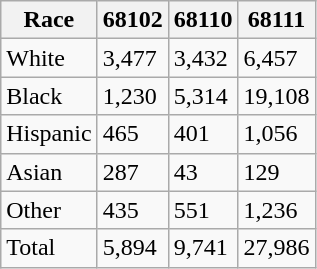<table class="wikitable">
<tr>
<th>Race</th>
<th>68102</th>
<th>68110</th>
<th>68111</th>
</tr>
<tr>
<td>White</td>
<td>3,477</td>
<td>3,432</td>
<td>6,457</td>
</tr>
<tr>
<td>Black</td>
<td>1,230</td>
<td>5,314</td>
<td>19,108</td>
</tr>
<tr>
<td>Hispanic</td>
<td>465</td>
<td>401</td>
<td>1,056</td>
</tr>
<tr>
<td>Asian</td>
<td>287</td>
<td>43</td>
<td>129</td>
</tr>
<tr>
<td>Other</td>
<td>435</td>
<td>551</td>
<td>1,236</td>
</tr>
<tr>
<td>Total</td>
<td>5,894</td>
<td>9,741</td>
<td>27,986</td>
</tr>
</table>
